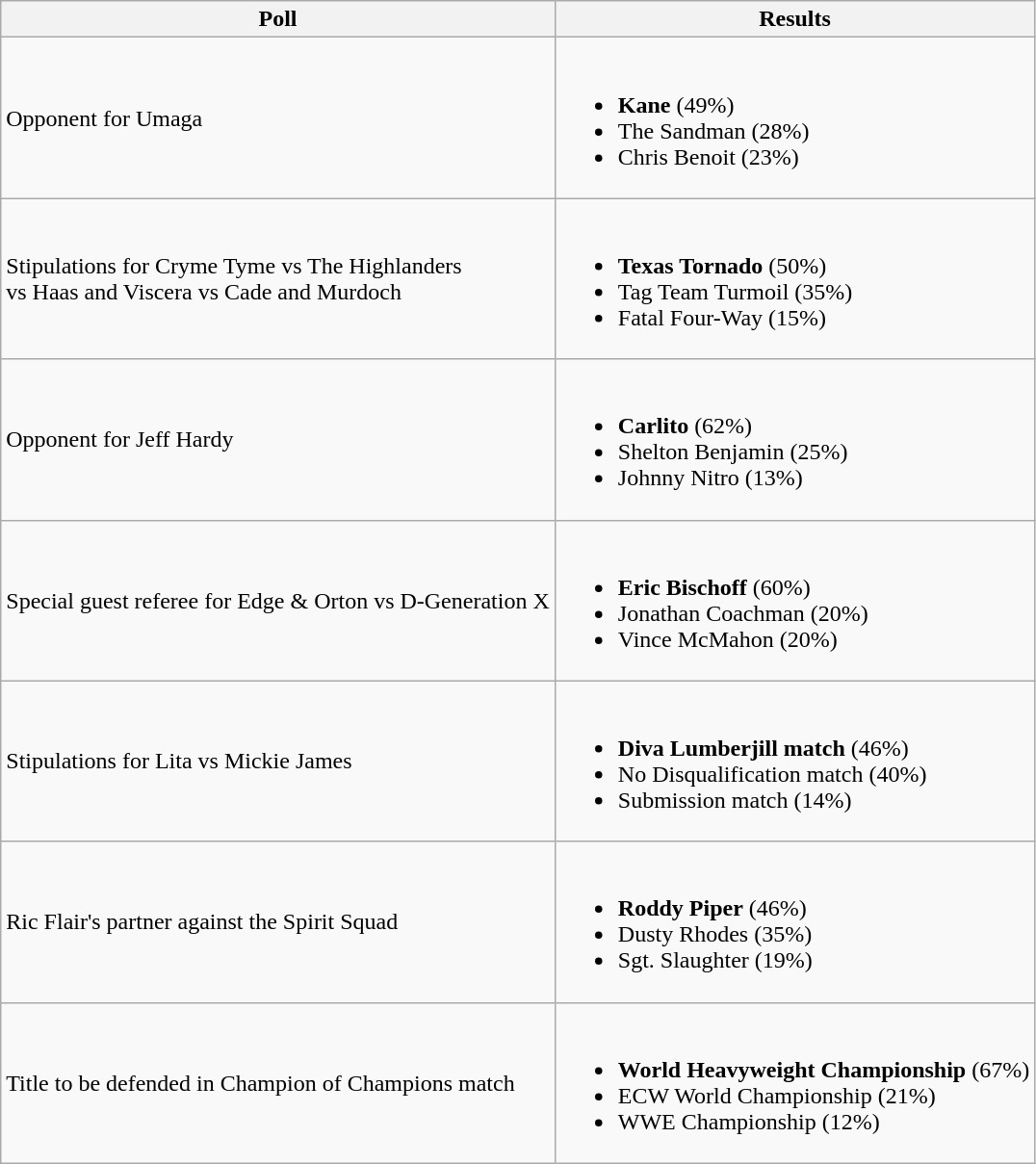<table class="wikitable">
<tr>
<th><strong>Poll</strong></th>
<th><strong>Results</strong></th>
</tr>
<tr>
<td>Opponent for Umaga</td>
<td><br><ul><li><strong>Kane</strong> (49%)</li><li>The Sandman (28%)</li><li>Chris Benoit (23%)</li></ul></td>
</tr>
<tr>
<td>Stipulations for Cryme Tyme vs The Highlanders<br>vs Haas and Viscera vs Cade and Murdoch</td>
<td><br><ul><li><strong>Texas Tornado</strong> (50%)</li><li>Tag Team Turmoil (35%)</li><li>Fatal Four-Way (15%)</li></ul></td>
</tr>
<tr>
<td>Opponent for Jeff Hardy</td>
<td><br><ul><li><strong>Carlito</strong> (62%)</li><li>Shelton Benjamin (25%)</li><li>Johnny Nitro (13%)</li></ul></td>
</tr>
<tr>
<td>Special guest referee for Edge & Orton vs D-Generation X</td>
<td><br><ul><li><strong>Eric Bischoff</strong> (60%)</li><li>Jonathan Coachman (20%)</li><li>Vince McMahon (20%)</li></ul></td>
</tr>
<tr>
<td>Stipulations for Lita vs Mickie James</td>
<td><br><ul><li><strong>Diva Lumberjill match</strong> (46%)</li><li>No Disqualification match (40%)</li><li>Submission match (14%)</li></ul></td>
</tr>
<tr>
<td>Ric Flair's partner against the Spirit Squad</td>
<td><br><ul><li><strong>Roddy Piper</strong> (46%)</li><li>Dusty Rhodes (35%)</li><li>Sgt. Slaughter (19%)</li></ul></td>
</tr>
<tr>
<td>Title to be defended in Champion of Champions match</td>
<td><br><ul><li><strong>World Heavyweight Championship</strong> (67%)</li><li>ECW World Championship (21%)</li><li>WWE Championship (12%)</li></ul></td>
</tr>
</table>
